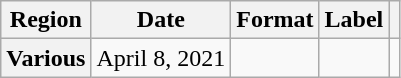<table class="wikitable plainrowheaders">
<tr>
<th scope="col">Region</th>
<th scope="col">Date</th>
<th scope="col">Format</th>
<th scope="col">Label</th>
<th scope="col"></th>
</tr>
<tr>
<th scope="row">Various</th>
<td>April 8, 2021</td>
<td></td>
<td></td>
<td style="text-align:center"></td>
</tr>
</table>
